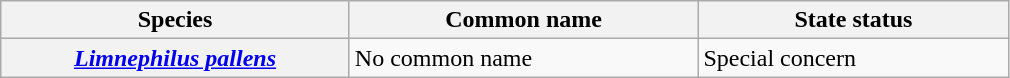<table class="wikitable sortable plainrowheaders">
<tr>
<th scope="col" class="unsortable" style="width:225px;">Species</th>
<th scope="col" class="unsortable" style="width:225px;">Common name</th>
<th scope="col" class="unsortable" style="width:200px;">State status</th>
</tr>
<tr>
<th scope="row"><em><a href='#'>Limnephilus pallens</a></em></th>
<td>No common name</td>
<td>Special concern</td>
</tr>
</table>
